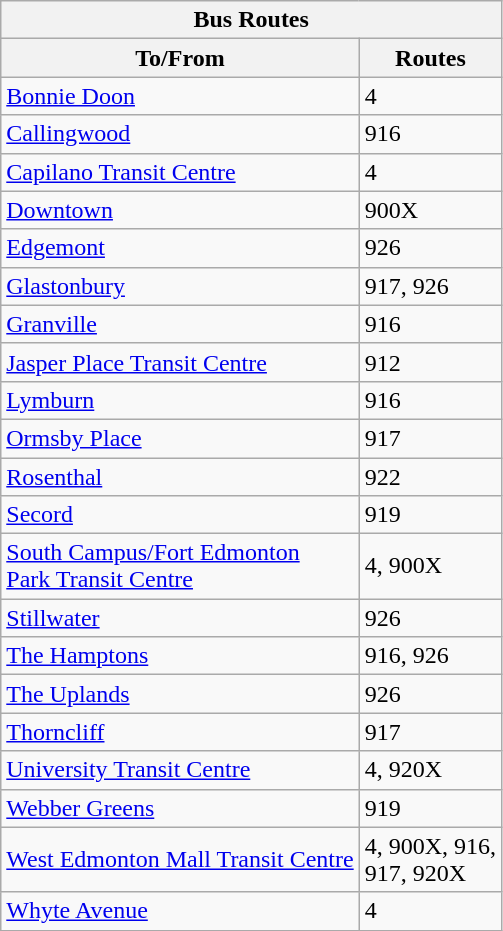<table class="wikitable mw-collapsible mw-collapsed" style="font-size: 100%" width=align=>
<tr>
<th colspan="2">Bus Routes</th>
</tr>
<tr>
<th>To/From</th>
<th>Routes</th>
</tr>
<tr>
<td><a href='#'>Bonnie Doon</a></td>
<td>4</td>
</tr>
<tr>
<td><a href='#'>Callingwood</a></td>
<td>916</td>
</tr>
<tr>
<td><a href='#'>Capilano Transit Centre</a></td>
<td>4</td>
</tr>
<tr>
<td><a href='#'>Downtown</a></td>
<td>900X</td>
</tr>
<tr>
<td><a href='#'>Edgemont</a></td>
<td>926</td>
</tr>
<tr>
<td><a href='#'>Glastonbury</a></td>
<td>917, 926</td>
</tr>
<tr>
<td><a href='#'>Granville</a></td>
<td>916</td>
</tr>
<tr>
<td><a href='#'>Jasper Place Transit Centre</a></td>
<td>912</td>
</tr>
<tr>
<td><a href='#'>Lymburn</a></td>
<td>916</td>
</tr>
<tr>
<td><a href='#'>Ormsby Place</a></td>
<td>917</td>
</tr>
<tr>
<td><a href='#'>Rosenthal</a></td>
<td>922</td>
</tr>
<tr>
<td><a href='#'>Secord</a></td>
<td>919</td>
</tr>
<tr>
<td><a href='#'>South Campus/Fort Edmonton</a><br><a href='#'>Park Transit Centre</a></td>
<td>4, 900X</td>
</tr>
<tr>
<td><a href='#'>Stillwater</a></td>
<td>926</td>
</tr>
<tr>
<td><a href='#'>The Hamptons</a></td>
<td>916, 926</td>
</tr>
<tr>
<td><a href='#'>The Uplands</a></td>
<td>926</td>
</tr>
<tr>
<td><a href='#'>Thorncliff</a></td>
<td>917</td>
</tr>
<tr>
<td><a href='#'>University Transit Centre</a></td>
<td>4, 920X</td>
</tr>
<tr>
<td><a href='#'>Webber Greens</a></td>
<td>919</td>
</tr>
<tr>
<td><a href='#'>West Edmonton Mall Transit Centre</a></td>
<td>4, 900X, 916,<br>917, 920X</td>
</tr>
<tr>
<td><a href='#'>Whyte Avenue</a></td>
<td>4</td>
</tr>
</table>
